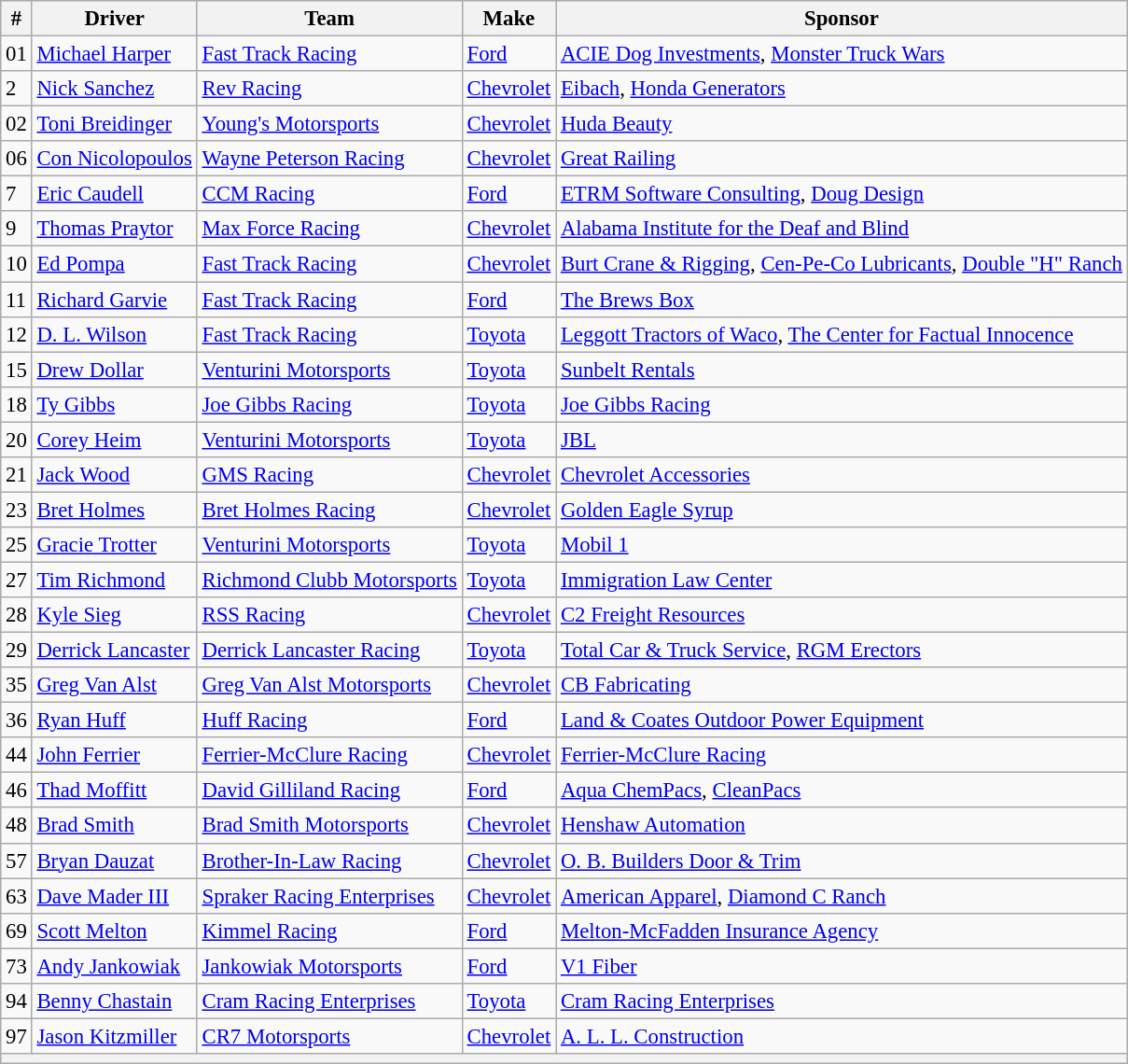<table class="wikitable" style="font-size:95%">
<tr>
<th>#</th>
<th>Driver</th>
<th>Team</th>
<th>Make</th>
<th>Sponsor</th>
</tr>
<tr>
<td>01</td>
<td><a href='#'>Michael Harper</a></td>
<td><a href='#'>Fast Track Racing</a></td>
<td><a href='#'>Ford</a></td>
<td><a href='#'>ACIE Dog Investments</a>, <a href='#'>Monster Truck Wars</a></td>
</tr>
<tr>
<td>2</td>
<td><a href='#'>Nick Sanchez</a></td>
<td><a href='#'>Rev Racing</a></td>
<td><a href='#'>Chevrolet</a></td>
<td><a href='#'>Eibach</a>, <a href='#'>Honda Generators</a></td>
</tr>
<tr>
<td>02</td>
<td><a href='#'>Toni Breidinger</a></td>
<td><a href='#'>Young's Motorsports</a></td>
<td><a href='#'>Chevrolet</a></td>
<td><a href='#'>Huda Beauty</a></td>
</tr>
<tr>
<td>06</td>
<td><a href='#'>Con Nicolopoulos</a></td>
<td><a href='#'>Wayne Peterson Racing</a></td>
<td><a href='#'>Chevrolet</a></td>
<td><a href='#'>Great Railing</a></td>
</tr>
<tr>
<td>7</td>
<td><a href='#'>Eric Caudell</a></td>
<td><a href='#'>CCM Racing</a></td>
<td><a href='#'>Ford</a></td>
<td><a href='#'>ETRM Software Consulting</a>, <a href='#'>Doug Design</a></td>
</tr>
<tr>
<td>9</td>
<td><a href='#'>Thomas Praytor</a></td>
<td><a href='#'>Max Force Racing</a></td>
<td><a href='#'>Chevrolet</a></td>
<td><a href='#'>Alabama Institute for the Deaf and Blind</a></td>
</tr>
<tr>
<td>10</td>
<td><a href='#'>Ed Pompa</a></td>
<td><a href='#'>Fast Track Racing</a></td>
<td><a href='#'>Chevrolet</a></td>
<td><a href='#'>Burt Crane & Rigging</a>, <a href='#'>Cen-Pe-Co Lubricants</a>, <a href='#'>Double "H" Ranch</a></td>
</tr>
<tr>
<td>11</td>
<td><a href='#'>Richard Garvie</a></td>
<td><a href='#'>Fast Track Racing</a></td>
<td><a href='#'>Ford</a></td>
<td><a href='#'>The Brews Box</a></td>
</tr>
<tr>
<td>12</td>
<td><a href='#'>D. L. Wilson</a></td>
<td><a href='#'>Fast Track Racing</a></td>
<td><a href='#'>Toyota</a></td>
<td><a href='#'>Leggott Tractors of Waco</a>, <a href='#'>The Center for Factual Innocence</a></td>
</tr>
<tr>
<td>15</td>
<td><a href='#'>Drew Dollar</a></td>
<td><a href='#'>Venturini Motorsports</a></td>
<td><a href='#'>Toyota</a></td>
<td><a href='#'>Sunbelt Rentals</a></td>
</tr>
<tr>
<td>18</td>
<td><a href='#'>Ty Gibbs</a></td>
<td><a href='#'>Joe Gibbs Racing</a></td>
<td><a href='#'>Toyota</a></td>
<td><a href='#'>Joe Gibbs Racing</a></td>
</tr>
<tr>
<td>20</td>
<td><a href='#'>Corey Heim</a></td>
<td><a href='#'>Venturini Motorsports</a></td>
<td><a href='#'>Toyota</a></td>
<td><a href='#'>JBL</a></td>
</tr>
<tr>
<td>21</td>
<td><a href='#'>Jack Wood</a></td>
<td><a href='#'>GMS Racing</a></td>
<td><a href='#'>Chevrolet</a></td>
<td><a href='#'>Chevrolet Accessories</a></td>
</tr>
<tr>
<td>23</td>
<td><a href='#'>Bret Holmes</a></td>
<td><a href='#'>Bret Holmes Racing</a></td>
<td><a href='#'>Chevrolet</a></td>
<td><a href='#'>Golden Eagle Syrup</a></td>
</tr>
<tr>
<td>25</td>
<td><a href='#'>Gracie Trotter</a></td>
<td><a href='#'>Venturini Motorsports</a></td>
<td><a href='#'>Toyota</a></td>
<td><a href='#'>Mobil 1</a></td>
</tr>
<tr>
<td>27</td>
<td><a href='#'>Tim Richmond</a></td>
<td><a href='#'>Richmond Clubb Motorsports</a></td>
<td><a href='#'>Toyota</a></td>
<td><a href='#'>Immigration Law Center</a></td>
</tr>
<tr>
<td>28</td>
<td><a href='#'>Kyle Sieg</a></td>
<td><a href='#'>RSS Racing</a></td>
<td><a href='#'>Chevrolet</a></td>
<td><a href='#'>C2 Freight Resources</a></td>
</tr>
<tr>
<td>29</td>
<td><a href='#'>Derrick Lancaster</a></td>
<td><a href='#'>Derrick Lancaster Racing</a></td>
<td><a href='#'>Toyota</a></td>
<td><a href='#'>Total Car & Truck Service</a>, <a href='#'>RGM Erectors</a></td>
</tr>
<tr>
<td>35</td>
<td><a href='#'>Greg Van Alst</a></td>
<td><a href='#'>Greg Van Alst Motorsports</a></td>
<td><a href='#'>Chevrolet</a></td>
<td><a href='#'>CB Fabricating</a></td>
</tr>
<tr>
<td>36</td>
<td><a href='#'>Ryan Huff</a></td>
<td><a href='#'>Huff Racing</a></td>
<td><a href='#'>Ford</a></td>
<td><a href='#'>Land & Coates Outdoor Power Equipment</a></td>
</tr>
<tr>
<td>44</td>
<td><a href='#'>John Ferrier</a></td>
<td><a href='#'>Ferrier-McClure Racing</a></td>
<td><a href='#'>Chevrolet</a></td>
<td><a href='#'>Ferrier-McClure Racing</a></td>
</tr>
<tr>
<td>46</td>
<td><a href='#'>Thad Moffitt</a></td>
<td><a href='#'>David Gilliland Racing</a></td>
<td><a href='#'>Ford</a></td>
<td><a href='#'>Aqua ChemPacs</a>, <a href='#'>CleanPacs</a></td>
</tr>
<tr>
<td>48</td>
<td><a href='#'>Brad Smith</a></td>
<td><a href='#'>Brad Smith Motorsports</a></td>
<td><a href='#'>Chevrolet</a></td>
<td><a href='#'>Henshaw Automation</a></td>
</tr>
<tr>
<td>57</td>
<td><a href='#'>Bryan Dauzat</a></td>
<td><a href='#'>Brother-In-Law Racing</a></td>
<td><a href='#'>Chevrolet</a></td>
<td><a href='#'>O. B. Builders Door & Trim</a></td>
</tr>
<tr>
<td>63</td>
<td><a href='#'>Dave Mader III</a></td>
<td><a href='#'>Spraker Racing Enterprises</a></td>
<td><a href='#'>Chevrolet</a></td>
<td><a href='#'>American Apparel</a>, <a href='#'>Diamond C Ranch</a></td>
</tr>
<tr>
<td>69</td>
<td><a href='#'>Scott Melton</a></td>
<td><a href='#'>Kimmel Racing</a></td>
<td><a href='#'>Ford</a></td>
<td><a href='#'>Melton-McFadden Insurance Agency</a></td>
</tr>
<tr>
<td>73</td>
<td><a href='#'>Andy Jankowiak</a></td>
<td><a href='#'>Jankowiak Motorsports</a></td>
<td><a href='#'>Ford</a></td>
<td><a href='#'>V1 Fiber</a></td>
</tr>
<tr>
<td>94</td>
<td><a href='#'>Benny Chastain</a></td>
<td><a href='#'>Cram Racing Enterprises</a></td>
<td><a href='#'>Toyota</a></td>
<td><a href='#'>Cram Racing Enterprises</a></td>
</tr>
<tr>
<td>97</td>
<td><a href='#'>Jason Kitzmiller</a></td>
<td><a href='#'>CR7 Motorsports</a></td>
<td><a href='#'>Chevrolet</a></td>
<td><a href='#'>A. L. L. Construction</a></td>
</tr>
<tr>
<th colspan="5"></th>
</tr>
</table>
